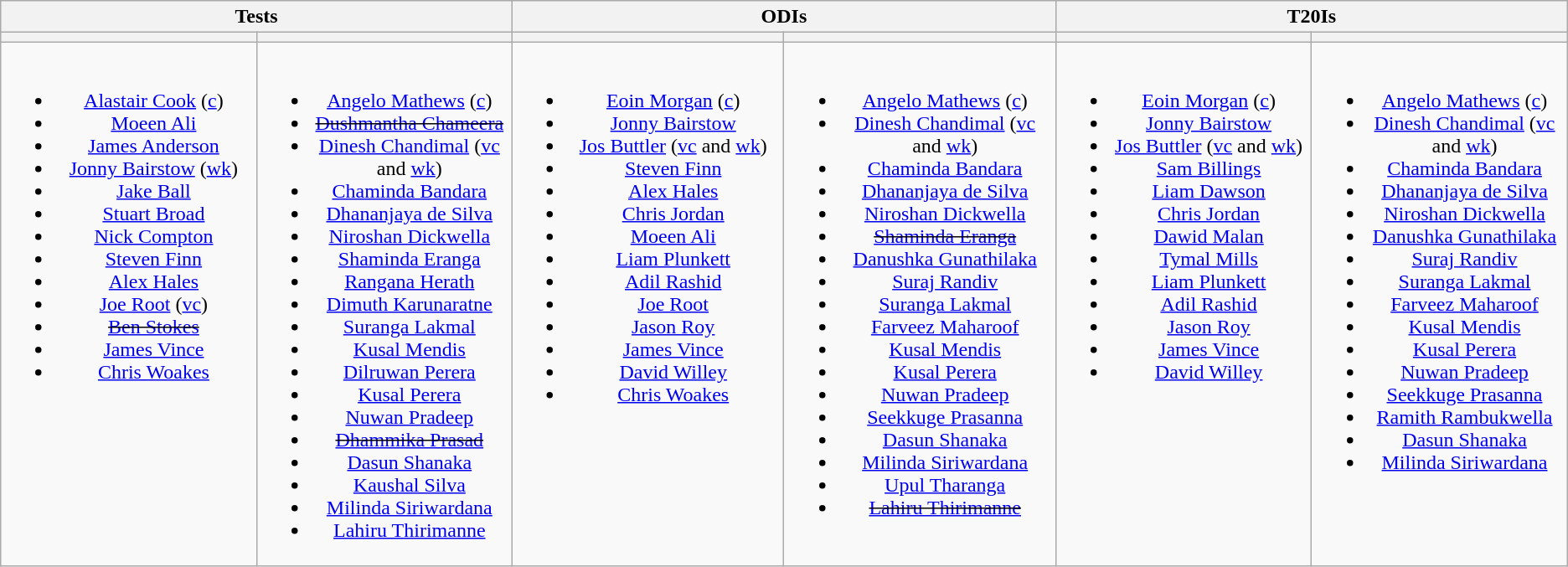<table class="wikitable" style="text-align:center">
<tr>
<th colspan=2>Tests</th>
<th colspan=2>ODIs</th>
<th colspan=2>T20Is</th>
</tr>
<tr>
<th style="width:16%"></th>
<th style="width:16%"></th>
<th style="width:17%"></th>
<th style="width:17%"></th>
<th style="width:16%"></th>
<th style="width:16%"></th>
</tr>
<tr style="vertical-align:top">
<td><br><ul><li><a href='#'>Alastair Cook</a> (<a href='#'>c</a>)</li><li><a href='#'>Moeen Ali</a></li><li><a href='#'>James Anderson</a></li><li><a href='#'>Jonny Bairstow</a> (<a href='#'>wk</a>)</li><li><a href='#'>Jake Ball</a></li><li><a href='#'>Stuart Broad</a></li><li><a href='#'>Nick Compton</a></li><li><a href='#'>Steven Finn</a></li><li><a href='#'>Alex Hales</a></li><li><a href='#'>Joe Root</a> (<a href='#'>vc</a>)</li><li><s><a href='#'>Ben Stokes</a></s></li><li><a href='#'>James Vince</a></li><li><a href='#'>Chris Woakes</a></li></ul></td>
<td><br><ul><li><a href='#'>Angelo Mathews</a> (<a href='#'>c</a>)</li><li><s><a href='#'>Dushmantha Chameera</a></s></li><li><a href='#'>Dinesh Chandimal</a>  (<a href='#'>vc</a> and <a href='#'>wk</a>)</li><li><a href='#'>Chaminda Bandara</a></li><li><a href='#'>Dhananjaya de Silva</a></li><li><a href='#'>Niroshan Dickwella</a></li><li><a href='#'>Shaminda Eranga</a></li><li><a href='#'>Rangana Herath</a></li><li><a href='#'>Dimuth Karunaratne</a></li><li><a href='#'>Suranga Lakmal</a></li><li><a href='#'>Kusal Mendis</a></li><li><a href='#'>Dilruwan Perera</a></li><li><a href='#'>Kusal Perera</a></li><li><a href='#'>Nuwan Pradeep</a></li><li><s><a href='#'>Dhammika Prasad</a></s></li><li><a href='#'>Dasun Shanaka</a></li><li><a href='#'>Kaushal Silva</a></li><li><a href='#'>Milinda Siriwardana</a></li><li><a href='#'>Lahiru Thirimanne</a></li></ul></td>
<td><br><ul><li><a href='#'>Eoin Morgan</a> (<a href='#'>c</a>)</li><li><a href='#'>Jonny Bairstow</a></li><li><a href='#'>Jos Buttler</a> (<a href='#'>vc</a> and <a href='#'>wk</a>)</li><li><a href='#'>Steven Finn</a></li><li><a href='#'>Alex Hales</a></li><li><a href='#'>Chris Jordan</a></li><li><a href='#'>Moeen Ali</a></li><li><a href='#'>Liam Plunkett</a></li><li><a href='#'>Adil Rashid</a></li><li><a href='#'>Joe Root</a></li><li><a href='#'>Jason Roy</a></li><li><a href='#'>James Vince</a></li><li><a href='#'>David Willey</a></li><li><a href='#'>Chris Woakes</a></li></ul></td>
<td><br><ul><li><a href='#'>Angelo Mathews</a> (<a href='#'>c</a>)</li><li><a href='#'>Dinesh Chandimal</a>  (<a href='#'>vc</a> and <a href='#'>wk</a>)</li><li><a href='#'>Chaminda Bandara</a></li><li><a href='#'>Dhananjaya de Silva</a></li><li><a href='#'>Niroshan Dickwella</a></li><li><s><a href='#'>Shaminda Eranga</a></s></li><li><a href='#'>Danushka Gunathilaka</a></li><li><a href='#'>Suraj Randiv</a></li><li><a href='#'>Suranga Lakmal</a></li><li><a href='#'>Farveez Maharoof</a></li><li><a href='#'>Kusal Mendis</a></li><li><a href='#'>Kusal Perera</a></li><li><a href='#'>Nuwan Pradeep</a></li><li><a href='#'>Seekkuge Prasanna</a></li><li><a href='#'>Dasun Shanaka</a></li><li><a href='#'>Milinda Siriwardana</a></li><li><a href='#'>Upul Tharanga</a></li><li><s><a href='#'>Lahiru Thirimanne</a></s></li></ul></td>
<td><br><ul><li><a href='#'>Eoin Morgan</a> (<a href='#'>c</a>)</li><li><a href='#'>Jonny Bairstow</a></li><li><a href='#'>Jos Buttler</a> (<a href='#'>vc</a> and <a href='#'>wk</a>)</li><li><a href='#'>Sam Billings</a></li><li><a href='#'>Liam Dawson</a></li><li><a href='#'>Chris Jordan</a></li><li><a href='#'>Dawid Malan</a></li><li><a href='#'>Tymal Mills</a></li><li><a href='#'>Liam Plunkett</a></li><li><a href='#'>Adil Rashid</a></li><li><a href='#'>Jason Roy</a></li><li><a href='#'>James Vince</a></li><li><a href='#'>David Willey</a></li></ul></td>
<td><br><ul><li><a href='#'>Angelo Mathews</a> (<a href='#'>c</a>)</li><li><a href='#'>Dinesh Chandimal</a>  (<a href='#'>vc</a> and <a href='#'>wk</a>)</li><li><a href='#'>Chaminda Bandara</a></li><li><a href='#'>Dhananjaya de Silva</a></li><li><a href='#'>Niroshan Dickwella</a></li><li><a href='#'>Danushka Gunathilaka</a></li><li><a href='#'>Suraj Randiv</a></li><li><a href='#'>Suranga Lakmal</a></li><li><a href='#'>Farveez Maharoof</a></li><li><a href='#'>Kusal Mendis</a></li><li><a href='#'>Kusal Perera</a></li><li><a href='#'>Nuwan Pradeep</a></li><li><a href='#'>Seekkuge Prasanna</a></li><li><a href='#'>Ramith Rambukwella</a></li><li><a href='#'>Dasun Shanaka</a></li><li><a href='#'>Milinda Siriwardana</a></li></ul></td>
</tr>
</table>
